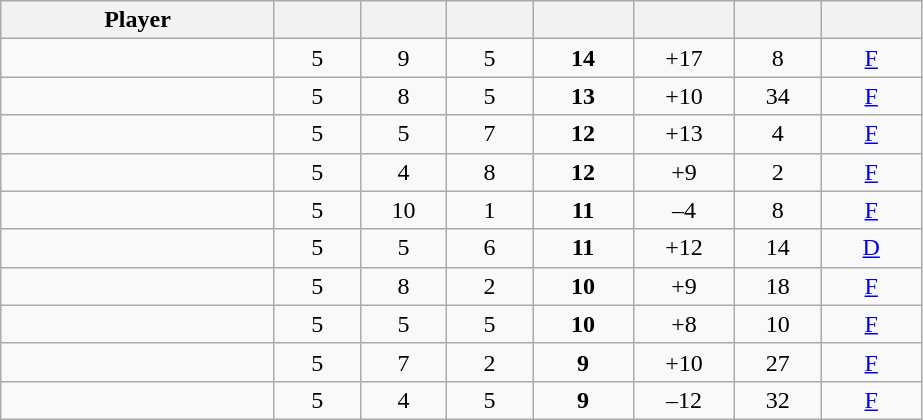<table class="wikitable sortable" style="text-align:center;">
<tr>
<th width="175px">Player</th>
<th width="50px"></th>
<th width="50px"></th>
<th width="50px"></th>
<th width="60px"></th>
<th width="60px"></th>
<th width="50px"></th>
<th width="60px"></th>
</tr>
<tr>
<td align="left"> </td>
<td>5</td>
<td>9</td>
<td>5</td>
<td><strong>14</strong></td>
<td>+17</td>
<td>8</td>
<td><a href='#'>F</a></td>
</tr>
<tr>
<td align="left"> </td>
<td>5</td>
<td>8</td>
<td>5</td>
<td><strong>13</strong></td>
<td>+10</td>
<td>34</td>
<td><a href='#'>F</a></td>
</tr>
<tr>
<td align="left"> </td>
<td>5</td>
<td>5</td>
<td>7</td>
<td><strong>12</strong></td>
<td>+13</td>
<td>4</td>
<td><a href='#'>F</a></td>
</tr>
<tr>
<td align="left"> </td>
<td>5</td>
<td>4</td>
<td>8</td>
<td><strong>12</strong></td>
<td>+9</td>
<td>2</td>
<td><a href='#'>F</a></td>
</tr>
<tr>
<td align="left"> </td>
<td>5</td>
<td>10</td>
<td>1</td>
<td><strong>11</strong></td>
<td>–4</td>
<td>8</td>
<td><a href='#'>F</a></td>
</tr>
<tr>
<td align="left"> </td>
<td>5</td>
<td>5</td>
<td>6</td>
<td><strong>11</strong></td>
<td>+12</td>
<td>14</td>
<td><a href='#'>D</a></td>
</tr>
<tr>
<td align="left"> </td>
<td>5</td>
<td>8</td>
<td>2</td>
<td><strong>10</strong></td>
<td>+9</td>
<td>18</td>
<td><a href='#'>F</a></td>
</tr>
<tr>
<td align="left"> </td>
<td>5</td>
<td>5</td>
<td>5</td>
<td><strong>10</strong></td>
<td>+8</td>
<td>10</td>
<td><a href='#'>F</a></td>
</tr>
<tr>
<td align="left"> </td>
<td>5</td>
<td>7</td>
<td>2</td>
<td><strong>9</strong></td>
<td>+10</td>
<td>27</td>
<td><a href='#'>F</a></td>
</tr>
<tr>
<td align="left"> </td>
<td>5</td>
<td>4</td>
<td>5</td>
<td><strong>9</strong></td>
<td>–12</td>
<td>32</td>
<td><a href='#'>F</a></td>
</tr>
</table>
